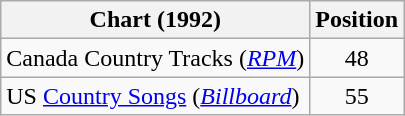<table class="wikitable sortable">
<tr>
<th scope="col">Chart (1992)</th>
<th scope="col">Position</th>
</tr>
<tr>
<td>Canada Country Tracks (<em><a href='#'>RPM</a></em>)</td>
<td align="center">48</td>
</tr>
<tr>
<td>US <a href='#'>Country Songs</a> (<em><a href='#'>Billboard</a></em>)</td>
<td align="center">55</td>
</tr>
</table>
